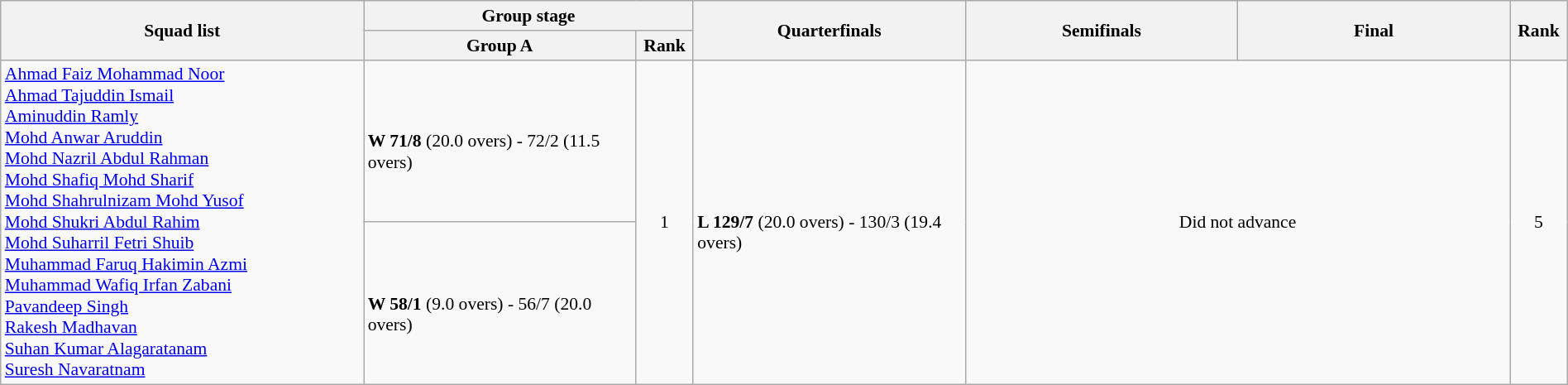<table class=wikitable width="100%" style="font-size:90%; text-align:center">
<tr>
<th rowspan="2" width=20%>Squad list</th>
<th colspan="2" width=18%>Group stage</th>
<th rowspan="2" width=15%>Quarterfinals</th>
<th rowspan="2" width=15%>Semifinals</th>
<th rowspan="2" width=15%>Final</th>
<th rowspan="2" width=3%>Rank</th>
</tr>
<tr>
<th>Group A</th>
<th width=3%>Rank</th>
</tr>
<tr>
<td rowspan=2 align=left><a href='#'>Ahmad Faiz Mohammad Noor</a><br><a href='#'>Ahmad Tajuddin Ismail</a><br><a href='#'>Aminuddin Ramly</a><br><a href='#'>Mohd Anwar Aruddin</a><br><a href='#'>Mohd Nazril Abdul Rahman</a><br><a href='#'>Mohd Shafiq Mohd Sharif</a><br><a href='#'>Mohd Shahrulnizam Mohd Yusof</a><br><a href='#'>Mohd Shukri Abdul Rahim</a><br><a href='#'>Mohd Suharril Fetri Shuib</a><br><a href='#'>Muhammad Faruq Hakimin Azmi</a><br><a href='#'>Muhammad Wafiq Irfan Zabani</a><br><a href='#'>Pavandeep Singh</a><br><a href='#'>Rakesh Madhavan</a><br><a href='#'>Suhan Kumar Alagaratanam</a><br><a href='#'>Suresh Navaratnam</a></td>
<td align=left><br><strong>W 71/8</strong> (20.0 overs) - 72/2 (11.5 overs)</td>
<td rowspan=2>1 <strong></strong></td>
<td rowspan=2 align=left><br><strong>L 129/7</strong> (20.0 overs) - 130/3 (19.4 overs)</td>
<td rowspan=2 colspan=2>Did not advance</td>
<td rowspan=2>5</td>
</tr>
<tr>
<td align=left><br><strong>W 58/1</strong> (9.0 overs) - 56/7 (20.0 overs)</td>
</tr>
</table>
